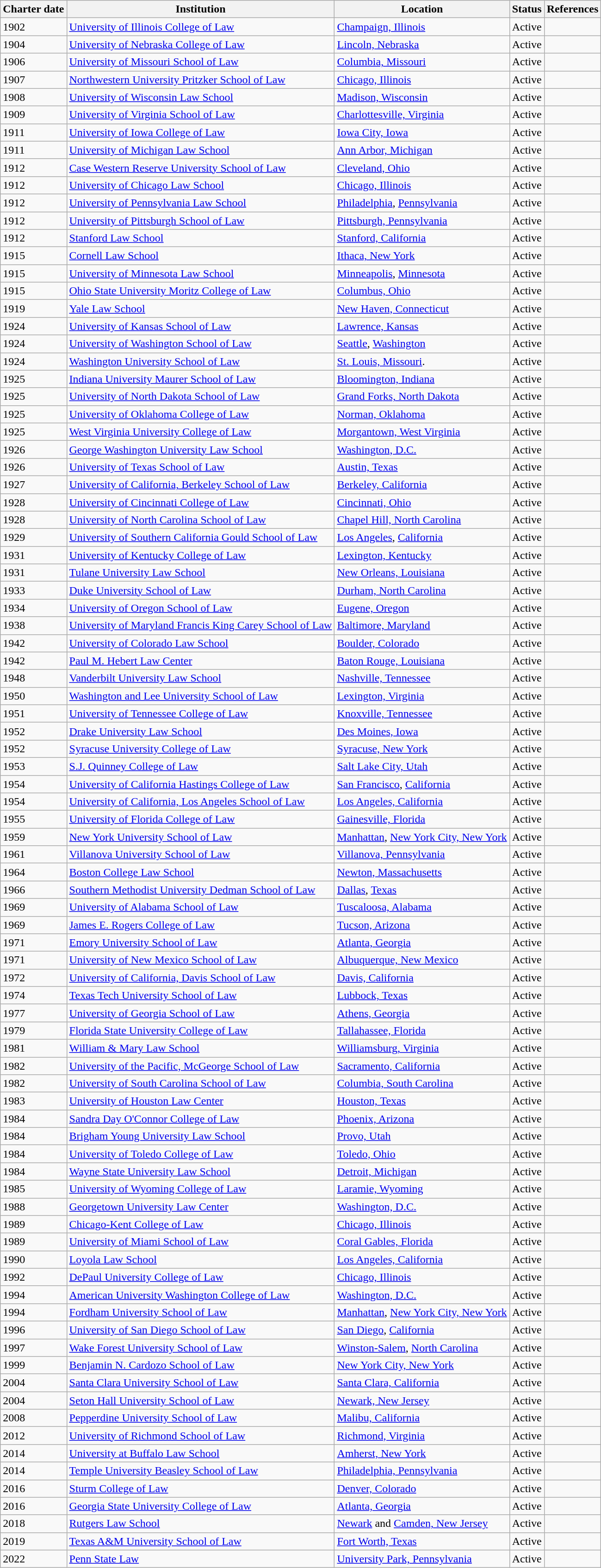<table class="wikitable sortable">
<tr>
<th>Charter date</th>
<th>Institution</th>
<th>Location</th>
<th>Status</th>
<th>References</th>
</tr>
<tr>
<td>1902</td>
<td><a href='#'>University of Illinois College of Law</a></td>
<td><a href='#'>Champaign, Illinois</a></td>
<td>Active</td>
<td></td>
</tr>
<tr>
<td>1904</td>
<td><a href='#'>University of Nebraska College of Law</a></td>
<td><a href='#'>Lincoln, Nebraska</a></td>
<td>Active</td>
<td></td>
</tr>
<tr>
<td>1906</td>
<td><a href='#'>University of Missouri School of Law</a></td>
<td><a href='#'>Columbia, Missouri</a></td>
<td>Active</td>
<td></td>
</tr>
<tr>
<td>1907</td>
<td><a href='#'>Northwestern University Pritzker School of Law</a></td>
<td><a href='#'>Chicago, Illinois</a></td>
<td>Active</td>
<td></td>
</tr>
<tr>
<td>1908</td>
<td><a href='#'>University of Wisconsin Law School</a></td>
<td><a href='#'>Madison, Wisconsin</a></td>
<td>Active</td>
<td></td>
</tr>
<tr>
<td>1909</td>
<td><a href='#'>University of Virginia School of Law</a></td>
<td><a href='#'>Charlottesville, Virginia</a></td>
<td>Active</td>
<td></td>
</tr>
<tr>
<td>1911</td>
<td><a href='#'>University of Iowa College of Law</a></td>
<td><a href='#'>Iowa City, Iowa</a></td>
<td>Active</td>
<td></td>
</tr>
<tr>
<td>1911</td>
<td><a href='#'>University of Michigan Law School</a></td>
<td><a href='#'>Ann Arbor, Michigan</a></td>
<td>Active</td>
<td></td>
</tr>
<tr>
<td>1912</td>
<td><a href='#'>Case Western Reserve University School of Law</a></td>
<td><a href='#'>Cleveland, Ohio</a></td>
<td>Active</td>
<td></td>
</tr>
<tr>
<td>1912</td>
<td><a href='#'>University of Chicago Law School</a></td>
<td><a href='#'>Chicago, Illinois</a></td>
<td>Active</td>
<td></td>
</tr>
<tr>
<td>1912</td>
<td><a href='#'>University of Pennsylvania Law School</a></td>
<td><a href='#'>Philadelphia</a>, <a href='#'>Pennsylvania</a></td>
<td>Active</td>
<td></td>
</tr>
<tr>
<td>1912</td>
<td><a href='#'>University of Pittsburgh School of Law</a></td>
<td><a href='#'>Pittsburgh, Pennsylvania</a></td>
<td>Active</td>
<td></td>
</tr>
<tr>
<td>1912</td>
<td><a href='#'>Stanford Law School</a></td>
<td><a href='#'>Stanford, California</a></td>
<td>Active</td>
<td></td>
</tr>
<tr>
<td>1915</td>
<td><a href='#'>Cornell Law School</a></td>
<td><a href='#'>Ithaca, New York</a></td>
<td>Active</td>
<td></td>
</tr>
<tr>
<td>1915</td>
<td><a href='#'>University of Minnesota Law School</a></td>
<td><a href='#'>Minneapolis</a>, <a href='#'>Minnesota</a></td>
<td>Active</td>
<td></td>
</tr>
<tr>
<td>1915</td>
<td><a href='#'>Ohio State University Moritz College of Law</a></td>
<td><a href='#'>Columbus, Ohio</a></td>
<td>Active</td>
<td></td>
</tr>
<tr>
<td>1919</td>
<td><a href='#'>Yale Law School</a></td>
<td><a href='#'>New Haven, Connecticut</a></td>
<td>Active</td>
<td></td>
</tr>
<tr>
<td>1924</td>
<td><a href='#'>University of Kansas School of Law</a></td>
<td><a href='#'>Lawrence, Kansas</a></td>
<td>Active</td>
<td></td>
</tr>
<tr>
<td>1924</td>
<td><a href='#'>University of Washington School of Law</a></td>
<td><a href='#'>Seattle</a>, <a href='#'>Washington</a></td>
<td>Active</td>
<td></td>
</tr>
<tr>
<td>1924</td>
<td><a href='#'>Washington University School of Law</a></td>
<td><a href='#'>St. Louis, Missouri</a>.</td>
<td>Active</td>
<td></td>
</tr>
<tr>
<td>1925</td>
<td><a href='#'>Indiana University Maurer School of Law</a></td>
<td><a href='#'>Bloomington, Indiana</a></td>
<td>Active</td>
<td></td>
</tr>
<tr>
<td>1925</td>
<td><a href='#'>University of North Dakota School of Law</a></td>
<td><a href='#'>Grand Forks, North Dakota</a></td>
<td>Active</td>
<td></td>
</tr>
<tr>
<td>1925</td>
<td><a href='#'>University of Oklahoma College of Law</a></td>
<td><a href='#'>Norman, Oklahoma</a></td>
<td>Active</td>
<td></td>
</tr>
<tr>
<td>1925</td>
<td><a href='#'>West Virginia University College of Law</a></td>
<td><a href='#'>Morgantown, West Virginia</a></td>
<td>Active</td>
<td></td>
</tr>
<tr>
<td>1926</td>
<td><a href='#'>George Washington University Law School</a></td>
<td><a href='#'>Washington, D.C.</a></td>
<td>Active</td>
<td></td>
</tr>
<tr>
<td>1926</td>
<td><a href='#'>University of Texas School of Law</a></td>
<td><a href='#'>Austin, Texas</a></td>
<td>Active</td>
<td></td>
</tr>
<tr>
<td>1927</td>
<td><a href='#'>University of California, Berkeley School of Law</a></td>
<td><a href='#'>Berkeley, California</a></td>
<td>Active</td>
<td></td>
</tr>
<tr>
<td>1928</td>
<td><a href='#'>University of Cincinnati College of Law</a></td>
<td><a href='#'>Cincinnati, Ohio</a></td>
<td>Active</td>
<td></td>
</tr>
<tr>
<td>1928</td>
<td><a href='#'>University of North Carolina School of Law</a></td>
<td><a href='#'>Chapel Hill, North Carolina</a></td>
<td>Active</td>
<td></td>
</tr>
<tr>
<td>1929</td>
<td><a href='#'>University of Southern California Gould School of Law</a></td>
<td><a href='#'>Los Angeles</a>, <a href='#'>California</a></td>
<td>Active</td>
<td></td>
</tr>
<tr>
<td>1931</td>
<td><a href='#'>University of Kentucky College of Law</a></td>
<td><a href='#'>Lexington, Kentucky</a></td>
<td>Active</td>
<td></td>
</tr>
<tr>
<td>1931</td>
<td><a href='#'>Tulane University Law School</a></td>
<td><a href='#'>New Orleans, Louisiana</a></td>
<td>Active</td>
<td></td>
</tr>
<tr>
<td>1933</td>
<td><a href='#'>Duke University School of Law</a></td>
<td><a href='#'>Durham, North Carolina</a></td>
<td>Active</td>
<td></td>
</tr>
<tr>
<td>1934</td>
<td><a href='#'>University of Oregon School of Law</a></td>
<td><a href='#'>Eugene, Oregon</a></td>
<td>Active</td>
<td></td>
</tr>
<tr>
<td>1938</td>
<td><a href='#'>University of Maryland Francis King Carey School of Law</a></td>
<td><a href='#'>Baltimore, Maryland</a></td>
<td>Active</td>
<td></td>
</tr>
<tr>
<td>1942</td>
<td><a href='#'>University of Colorado Law School</a></td>
<td><a href='#'>Boulder, Colorado</a></td>
<td>Active</td>
<td></td>
</tr>
<tr>
<td>1942</td>
<td><a href='#'>Paul M. Hebert Law Center</a></td>
<td><a href='#'>Baton Rouge, Louisiana</a></td>
<td>Active</td>
<td></td>
</tr>
<tr>
<td>1948</td>
<td><a href='#'>Vanderbilt University Law School</a></td>
<td><a href='#'>Nashville, Tennessee</a></td>
<td>Active</td>
<td></td>
</tr>
<tr>
<td>1950</td>
<td><a href='#'>Washington and Lee University School of Law</a></td>
<td><a href='#'>Lexington, Virginia</a></td>
<td>Active</td>
<td></td>
</tr>
<tr>
<td>1951</td>
<td><a href='#'>University of Tennessee College of Law</a></td>
<td><a href='#'>Knoxville, Tennessee</a></td>
<td>Active</td>
<td></td>
</tr>
<tr>
<td>1952</td>
<td><a href='#'>Drake University Law School</a></td>
<td><a href='#'>Des Moines, Iowa</a></td>
<td>Active</td>
<td></td>
</tr>
<tr>
<td>1952</td>
<td><a href='#'>Syracuse University College of Law</a></td>
<td><a href='#'>Syracuse, New York</a></td>
<td>Active</td>
<td></td>
</tr>
<tr>
<td>1953</td>
<td><a href='#'>S.J. Quinney College of Law</a></td>
<td><a href='#'>Salt Lake City, Utah</a></td>
<td>Active</td>
<td></td>
</tr>
<tr>
<td>1954</td>
<td><a href='#'>University of California Hastings College of Law</a></td>
<td><a href='#'>San Francisco</a>, <a href='#'>California</a></td>
<td>Active</td>
<td></td>
</tr>
<tr>
<td>1954</td>
<td><a href='#'>University of California, Los Angeles School of Law</a></td>
<td><a href='#'>Los Angeles, California</a></td>
<td>Active</td>
<td></td>
</tr>
<tr>
<td>1955</td>
<td><a href='#'>University of Florida College of Law</a></td>
<td><a href='#'>Gainesville, Florida</a></td>
<td>Active</td>
<td></td>
</tr>
<tr>
<td>1959</td>
<td><a href='#'>New York University School of Law</a></td>
<td><a href='#'>Manhattan</a>, <a href='#'>New York City, New York</a></td>
<td>Active</td>
<td></td>
</tr>
<tr>
<td>1961</td>
<td><a href='#'>Villanova University School of Law</a></td>
<td><a href='#'>Villanova, Pennsylvania</a></td>
<td>Active</td>
<td></td>
</tr>
<tr>
<td>1964</td>
<td><a href='#'>Boston College Law School</a></td>
<td><a href='#'>Newton, Massachusetts</a></td>
<td>Active</td>
<td></td>
</tr>
<tr>
<td>1966</td>
<td><a href='#'>Southern Methodist University Dedman School of Law</a></td>
<td><a href='#'>Dallas</a>, <a href='#'>Texas</a></td>
<td>Active</td>
<td></td>
</tr>
<tr>
<td>1969</td>
<td><a href='#'>University of Alabama School of Law</a></td>
<td><a href='#'>Tuscaloosa, Alabama</a></td>
<td>Active</td>
<td></td>
</tr>
<tr>
<td>1969</td>
<td><a href='#'>James E. Rogers College of Law</a></td>
<td><a href='#'>Tucson, Arizona</a></td>
<td>Active</td>
<td></td>
</tr>
<tr>
<td>1971</td>
<td><a href='#'>Emory University School of Law</a></td>
<td><a href='#'>Atlanta, Georgia</a></td>
<td>Active</td>
<td></td>
</tr>
<tr>
<td>1971</td>
<td><a href='#'>University of New Mexico School of Law</a></td>
<td><a href='#'>Albuquerque, New Mexico</a></td>
<td>Active</td>
<td></td>
</tr>
<tr>
<td>1972</td>
<td><a href='#'>University of California, Davis School of Law</a></td>
<td><a href='#'>Davis, California</a></td>
<td>Active</td>
<td></td>
</tr>
<tr>
<td>1974</td>
<td><a href='#'>Texas Tech University School of Law</a></td>
<td><a href='#'>Lubbock, Texas</a></td>
<td>Active</td>
<td></td>
</tr>
<tr>
<td>1977</td>
<td><a href='#'>University of Georgia School of Law</a></td>
<td><a href='#'>Athens, Georgia</a></td>
<td>Active</td>
<td></td>
</tr>
<tr>
<td>1979</td>
<td><a href='#'>Florida State University College of Law</a></td>
<td><a href='#'>Tallahassee, Florida</a></td>
<td>Active</td>
<td></td>
</tr>
<tr>
<td>1981</td>
<td><a href='#'>William & Mary Law School</a></td>
<td><a href='#'>Williamsburg, Virginia</a></td>
<td>Active</td>
<td></td>
</tr>
<tr>
<td>1982</td>
<td><a href='#'>University of the Pacific, McGeorge School of Law</a></td>
<td><a href='#'>Sacramento, California</a></td>
<td>Active</td>
<td></td>
</tr>
<tr>
<td>1982</td>
<td><a href='#'>University of South Carolina School of Law</a></td>
<td><a href='#'>Columbia, South Carolina</a></td>
<td>Active</td>
<td></td>
</tr>
<tr>
<td>1983</td>
<td><a href='#'>University of Houston Law Center</a></td>
<td><a href='#'>Houston, Texas</a></td>
<td>Active</td>
<td></td>
</tr>
<tr>
<td>1984</td>
<td><a href='#'>Sandra Day O'Connor College of Law</a></td>
<td><a href='#'>Phoenix, Arizona</a></td>
<td>Active</td>
<td></td>
</tr>
<tr>
<td>1984</td>
<td><a href='#'>Brigham Young University Law School</a></td>
<td><a href='#'>Provo, Utah</a></td>
<td>Active</td>
<td></td>
</tr>
<tr>
<td>1984</td>
<td><a href='#'>University of Toledo College of Law</a></td>
<td><a href='#'>Toledo, Ohio</a></td>
<td>Active</td>
<td></td>
</tr>
<tr>
<td>1984</td>
<td><a href='#'>Wayne State University Law School</a></td>
<td><a href='#'>Detroit, Michigan</a></td>
<td>Active</td>
<td></td>
</tr>
<tr>
<td>1985</td>
<td><a href='#'>University of Wyoming College of Law</a></td>
<td><a href='#'>Laramie, Wyoming</a></td>
<td>Active</td>
<td></td>
</tr>
<tr>
<td>1988</td>
<td><a href='#'>Georgetown University Law Center</a></td>
<td><a href='#'>Washington, D.C.</a></td>
<td>Active</td>
<td></td>
</tr>
<tr>
<td>1989</td>
<td><a href='#'>Chicago-Kent College of Law</a></td>
<td><a href='#'>Chicago, Illinois</a></td>
<td>Active</td>
<td></td>
</tr>
<tr>
<td>1989</td>
<td><a href='#'>University of Miami School of Law</a></td>
<td><a href='#'>Coral Gables, Florida</a></td>
<td>Active</td>
<td></td>
</tr>
<tr>
<td>1990</td>
<td><a href='#'>Loyola Law School</a></td>
<td><a href='#'>Los Angeles, California</a></td>
<td>Active</td>
<td></td>
</tr>
<tr>
<td>1992</td>
<td><a href='#'>DePaul University College of Law</a></td>
<td><a href='#'>Chicago, Illinois</a></td>
<td>Active</td>
<td></td>
</tr>
<tr>
<td>1994</td>
<td><a href='#'>American University Washington College of Law</a></td>
<td><a href='#'>Washington, D.C.</a></td>
<td>Active</td>
<td></td>
</tr>
<tr>
<td>1994</td>
<td><a href='#'>Fordham University School of Law</a></td>
<td><a href='#'>Manhattan</a>, <a href='#'>New York City, New York</a></td>
<td>Active</td>
<td></td>
</tr>
<tr>
<td>1996</td>
<td><a href='#'>University of San Diego School of Law</a></td>
<td><a href='#'>San Diego</a>, <a href='#'>California</a></td>
<td>Active</td>
<td></td>
</tr>
<tr>
<td>1997</td>
<td><a href='#'>Wake Forest University School of Law</a></td>
<td><a href='#'>Winston-Salem</a>, <a href='#'>North Carolina</a></td>
<td>Active</td>
<td></td>
</tr>
<tr>
<td>1999</td>
<td><a href='#'>Benjamin N. Cardozo School of Law</a></td>
<td><a href='#'>New York City, New York</a></td>
<td>Active</td>
<td></td>
</tr>
<tr>
<td>2004</td>
<td><a href='#'>Santa Clara University School of Law</a></td>
<td><a href='#'>Santa Clara, California</a></td>
<td>Active</td>
<td></td>
</tr>
<tr>
<td>2004</td>
<td><a href='#'>Seton Hall University School of Law</a></td>
<td><a href='#'>Newark, New Jersey</a></td>
<td>Active</td>
<td></td>
</tr>
<tr>
<td>2008</td>
<td><a href='#'>Pepperdine University School of Law</a></td>
<td><a href='#'>Malibu, California</a></td>
<td>Active</td>
<td></td>
</tr>
<tr>
<td>2012</td>
<td><a href='#'>University of Richmond School of Law</a></td>
<td><a href='#'>Richmond, Virginia</a></td>
<td>Active</td>
<td></td>
</tr>
<tr>
<td>2014</td>
<td><a href='#'>University at Buffalo Law School</a></td>
<td><a href='#'>Amherst, New York</a></td>
<td>Active</td>
<td></td>
</tr>
<tr>
<td>2014</td>
<td><a href='#'>Temple University Beasley School of Law</a></td>
<td><a href='#'>Philadelphia, Pennsylvania</a></td>
<td>Active</td>
<td></td>
</tr>
<tr>
<td>2016</td>
<td><a href='#'>Sturm College of Law</a></td>
<td><a href='#'>Denver, Colorado</a></td>
<td>Active</td>
<td></td>
</tr>
<tr>
<td>2016</td>
<td><a href='#'>Georgia State University College of Law</a></td>
<td><a href='#'>Atlanta, Georgia</a></td>
<td>Active</td>
<td></td>
</tr>
<tr>
<td>2018</td>
<td><a href='#'>Rutgers Law School</a></td>
<td><a href='#'>Newark</a> and <a href='#'>Camden, New Jersey</a></td>
<td>Active</td>
<td></td>
</tr>
<tr>
<td>2019</td>
<td><a href='#'>Texas A&M University School of Law</a></td>
<td><a href='#'>Fort Worth, Texas</a></td>
<td>Active</td>
<td></td>
</tr>
<tr>
<td>2022</td>
<td><a href='#'>Penn State Law</a></td>
<td><a href='#'>University Park, Pennsylvania</a></td>
<td>Active</td>
<td></td>
</tr>
</table>
